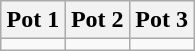<table class="wikitable">
<tr>
<th width=33%>Pot 1</th>
<th width=33%>Pot 2</th>
<th width=33%>Pot 3</th>
</tr>
<tr style="vertical-align:top">
<td></td>
<td></td>
<td></td>
</tr>
</table>
